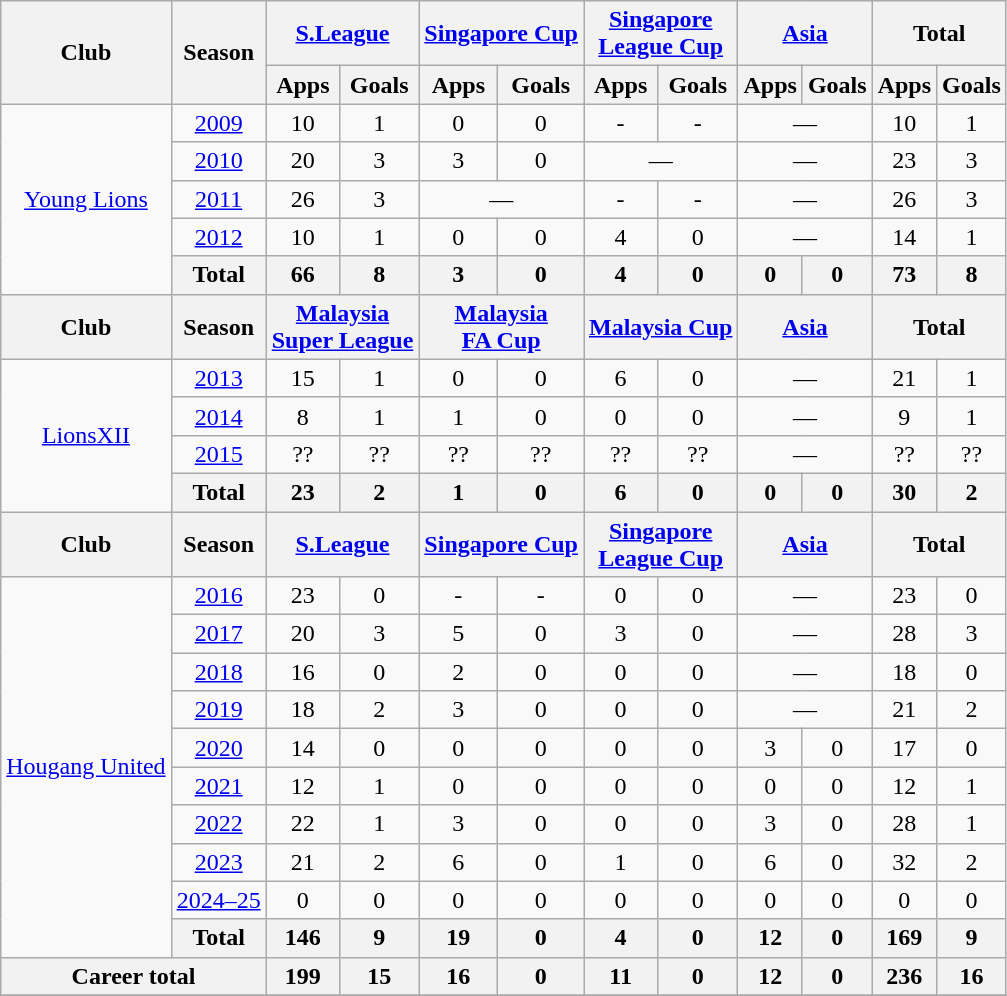<table class="wikitable" style="text-align:center">
<tr>
<th rowspan="2">Club</th>
<th rowspan="2">Season</th>
<th colspan="2"><a href='#'>S.League</a></th>
<th colspan="2"><a href='#'>Singapore Cup</a></th>
<th colspan="2"><a href='#'>Singapore<br>League Cup</a></th>
<th colspan="2"><a href='#'>Asia</a></th>
<th colspan="2">Total</th>
</tr>
<tr>
<th>Apps</th>
<th>Goals</th>
<th>Apps</th>
<th>Goals</th>
<th>Apps</th>
<th>Goals</th>
<th>Apps</th>
<th>Goals</th>
<th>Apps</th>
<th>Goals</th>
</tr>
<tr>
<td rowspan="5"><a href='#'>Young Lions</a></td>
<td><a href='#'>2009</a></td>
<td>10</td>
<td>1</td>
<td>0</td>
<td>0</td>
<td>-</td>
<td>-</td>
<td colspan='2'>—</td>
<td>10</td>
<td>1</td>
</tr>
<tr>
<td><a href='#'>2010</a></td>
<td>20</td>
<td>3</td>
<td>3</td>
<td>0</td>
<td colspan='2'>—</td>
<td colspan='2'>—</td>
<td>23</td>
<td>3</td>
</tr>
<tr>
<td><a href='#'>2011</a></td>
<td>26</td>
<td>3</td>
<td colspan='2'>—</td>
<td>-</td>
<td>-</td>
<td colspan='2'>—</td>
<td>26</td>
<td>3</td>
</tr>
<tr>
<td><a href='#'>2012</a></td>
<td>10</td>
<td>1</td>
<td>0</td>
<td>0</td>
<td>4</td>
<td>0</td>
<td colspan='2'>—</td>
<td>14</td>
<td>1</td>
</tr>
<tr>
<th>Total</th>
<th>66</th>
<th>8</th>
<th>3</th>
<th>0</th>
<th>4</th>
<th>0</th>
<th>0</th>
<th>0</th>
<th>73</th>
<th>8</th>
</tr>
<tr>
<th>Club</th>
<th>Season</th>
<th colspan="2"><a href='#'>Malaysia<br>Super League</a></th>
<th colspan="2"><a href='#'>Malaysia<br>FA Cup</a></th>
<th colspan="2"><a href='#'>Malaysia Cup</a></th>
<th colspan="2"><a href='#'>Asia</a></th>
<th colspan="2">Total</th>
</tr>
<tr>
<td rowspan="4"><a href='#'>LionsXII</a></td>
<td><a href='#'>2013</a></td>
<td>15</td>
<td>1</td>
<td>0</td>
<td>0</td>
<td>6</td>
<td>0</td>
<td colspan='2'>—</td>
<td>21</td>
<td>1</td>
</tr>
<tr>
<td><a href='#'>2014</a></td>
<td>8</td>
<td>1</td>
<td>1</td>
<td>0</td>
<td>0</td>
<td>0</td>
<td colspan='2'>—</td>
<td>9</td>
<td>1</td>
</tr>
<tr>
<td><a href='#'>2015</a></td>
<td>??</td>
<td>??</td>
<td>??</td>
<td>??</td>
<td>??</td>
<td>??</td>
<td colspan='2'>—</td>
<td>??</td>
<td>??</td>
</tr>
<tr>
<th>Total</th>
<th>23</th>
<th>2</th>
<th>1</th>
<th>0</th>
<th>6</th>
<th>0</th>
<th>0</th>
<th>0</th>
<th>30</th>
<th>2</th>
</tr>
<tr>
<th rowspan="1">Club</th>
<th rowspan="1">Season</th>
<th colspan="2"><a href='#'>S.League</a></th>
<th colspan="2"><a href='#'>Singapore Cup</a></th>
<th colspan="2"><a href='#'>Singapore<br>League Cup</a></th>
<th colspan="2"><a href='#'>Asia</a></th>
<th colspan="2">Total</th>
</tr>
<tr>
<td rowspan="10"><a href='#'>Hougang United</a></td>
<td><a href='#'>2016</a></td>
<td>23</td>
<td>0</td>
<td>-</td>
<td>-</td>
<td>0</td>
<td>0</td>
<td colspan="2">—</td>
<td>23</td>
<td>0</td>
</tr>
<tr>
<td><a href='#'>2017</a></td>
<td>20</td>
<td>3</td>
<td>5</td>
<td>0</td>
<td>3</td>
<td>0</td>
<td colspan='2'>—</td>
<td>28</td>
<td>3</td>
</tr>
<tr>
<td><a href='#'>2018</a></td>
<td>16</td>
<td>0</td>
<td>2</td>
<td>0</td>
<td>0</td>
<td>0</td>
<td colspan='2'>—</td>
<td>18</td>
<td>0</td>
</tr>
<tr>
<td><a href='#'>2019</a></td>
<td>18</td>
<td>2</td>
<td>3</td>
<td>0</td>
<td>0</td>
<td>0</td>
<td colspan='2'>—</td>
<td>21</td>
<td>2</td>
</tr>
<tr>
<td><a href='#'>2020</a></td>
<td>14</td>
<td>0</td>
<td>0</td>
<td>0</td>
<td>0</td>
<td>0</td>
<td>3</td>
<td>0</td>
<td>17</td>
<td>0</td>
</tr>
<tr>
<td><a href='#'>2021</a></td>
<td>12</td>
<td>1</td>
<td>0</td>
<td>0</td>
<td>0</td>
<td>0</td>
<td>0</td>
<td>0</td>
<td>12</td>
<td>1</td>
</tr>
<tr>
<td><a href='#'>2022</a></td>
<td>22</td>
<td>1</td>
<td>3</td>
<td>0</td>
<td>0</td>
<td>0</td>
<td>3</td>
<td>0</td>
<td>28</td>
<td>1</td>
</tr>
<tr>
<td><a href='#'>2023</a></td>
<td>21</td>
<td>2</td>
<td>6</td>
<td>0</td>
<td>1</td>
<td>0</td>
<td>6</td>
<td>0</td>
<td>32</td>
<td>2</td>
</tr>
<tr>
<td><a href='#'>2024–25</a></td>
<td>0</td>
<td>0</td>
<td>0</td>
<td>0</td>
<td>0</td>
<td>0</td>
<td>0</td>
<td>0</td>
<td>0</td>
<td>0</td>
</tr>
<tr>
<th>Total</th>
<th>146</th>
<th>9</th>
<th>19</th>
<th>0</th>
<th>4</th>
<th>0</th>
<th>12</th>
<th>0</th>
<th>169</th>
<th>9</th>
</tr>
<tr>
<th colspan="2">Career total</th>
<th>199</th>
<th>15</th>
<th>16</th>
<th>0</th>
<th>11</th>
<th>0</th>
<th>12</th>
<th>0</th>
<th>236</th>
<th>16</th>
</tr>
<tr>
</tr>
</table>
